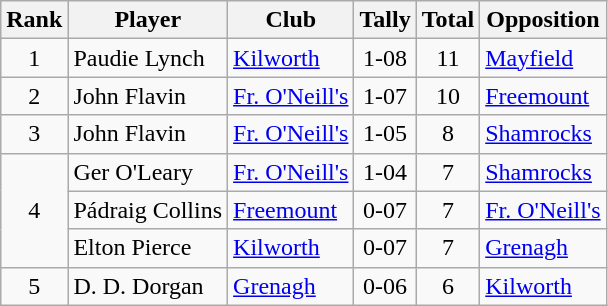<table class="wikitable">
<tr>
<th>Rank</th>
<th>Player</th>
<th>Club</th>
<th>Tally</th>
<th>Total</th>
<th>Opposition</th>
</tr>
<tr>
<td rowspan="1" style="text-align:center;">1</td>
<td>Paudie Lynch</td>
<td><a href='#'>Kilworth</a></td>
<td align=center>1-08</td>
<td align=center>11</td>
<td><a href='#'>Mayfield</a></td>
</tr>
<tr>
<td rowspan="1" style="text-align:center;">2</td>
<td>John Flavin</td>
<td><a href='#'>Fr. O'Neill's</a></td>
<td align=center>1-07</td>
<td align=center>10</td>
<td><a href='#'>Freemount</a></td>
</tr>
<tr>
<td rowspan="1" style="text-align:center;">3</td>
<td>John Flavin</td>
<td><a href='#'>Fr. O'Neill's</a></td>
<td align=center>1-05</td>
<td align=center>8</td>
<td><a href='#'>Shamrocks</a></td>
</tr>
<tr>
<td rowspan="3" style="text-align:center;">4</td>
<td>Ger O'Leary</td>
<td><a href='#'>Fr. O'Neill's</a></td>
<td align=center>1-04</td>
<td align=center>7</td>
<td><a href='#'>Shamrocks</a></td>
</tr>
<tr>
<td>Pádraig Collins</td>
<td><a href='#'>Freemount</a></td>
<td align=center>0-07</td>
<td align=center>7</td>
<td><a href='#'>Fr. O'Neill's</a></td>
</tr>
<tr>
<td>Elton Pierce</td>
<td><a href='#'>Kilworth</a></td>
<td align=center>0-07</td>
<td align=center>7</td>
<td><a href='#'>Grenagh</a></td>
</tr>
<tr>
<td rowspan="1" style="text-align:center;">5</td>
<td>D. D. Dorgan</td>
<td><a href='#'>Grenagh</a></td>
<td align=center>0-06</td>
<td align=center>6</td>
<td><a href='#'>Kilworth</a></td>
</tr>
</table>
